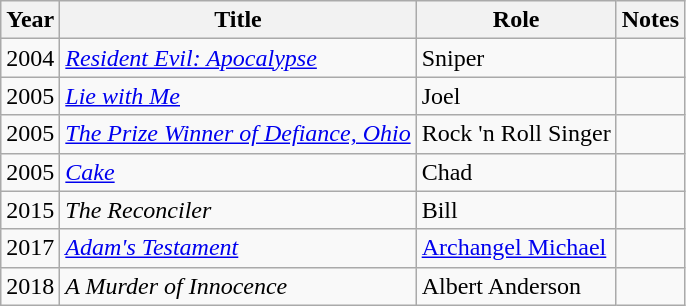<table class="wikitable sortable">
<tr>
<th>Year</th>
<th>Title</th>
<th>Role</th>
<th class="unsortable">Notes</th>
</tr>
<tr>
<td>2004</td>
<td><em><a href='#'>Resident Evil: Apocalypse</a></em></td>
<td>Sniper</td>
<td></td>
</tr>
<tr>
<td>2005</td>
<td><a href='#'><em>Lie with Me</em></a></td>
<td>Joel</td>
<td></td>
</tr>
<tr>
<td>2005</td>
<td data-sort-value="Prize Winner of Defiance, Ohio, The"><em><a href='#'>The Prize Winner of Defiance, Ohio</a></em></td>
<td>Rock 'n Roll Singer</td>
<td></td>
</tr>
<tr>
<td>2005</td>
<td><a href='#'><em>Cake</em></a></td>
<td>Chad</td>
<td></td>
</tr>
<tr>
<td>2015</td>
<td data-sort-value="Reconciler, The"><em>The Reconciler</em></td>
<td>Bill</td>
<td></td>
</tr>
<tr>
<td>2017</td>
<td><em><a href='#'>Adam's Testament</a></em></td>
<td><a href='#'>Archangel Michael</a></td>
<td></td>
</tr>
<tr>
<td>2018</td>
<td data-sort-value="Murder of Innocence, A"><em>A Murder of Innocence</em></td>
<td>Albert Anderson</td>
<td></td>
</tr>
</table>
